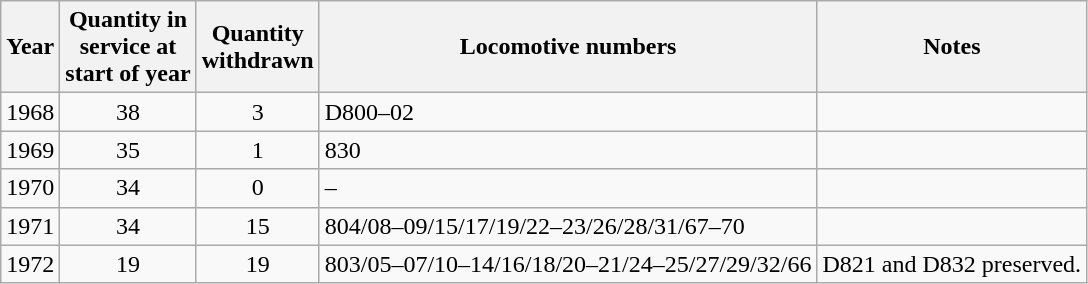<table class="wikitable" style=text-align:center>
<tr>
<th>Year</th>
<th>Quantity in<br>service at<br>start of year</th>
<th>Quantity<br>withdrawn</th>
<th>Locomotive numbers</th>
<th>Notes</th>
</tr>
<tr>
<td>1968</td>
<td>38</td>
<td>3</td>
<td align=left>D800–02</td>
<td align=left></td>
</tr>
<tr>
<td>1969</td>
<td>35</td>
<td>1</td>
<td align=left>830</td>
<td style="text-align:left;"></td>
</tr>
<tr>
<td>1970</td>
<td>34</td>
<td>0</td>
<td align=left>–</td>
<td align=left></td>
</tr>
<tr>
<td>1971</td>
<td>34</td>
<td>15</td>
<td align=left>804/08–09/15/17/19/22–23/26/28/31/67–70</td>
<td style="text-align:left;"></td>
</tr>
<tr>
<td>1972</td>
<td>19</td>
<td>19</td>
<td>803/05–07/10–14/16/18/20–21/24–25/27/29/32/66</td>
<td style="text-align:left;">D821 and D832 preserved.</td>
</tr>
</table>
